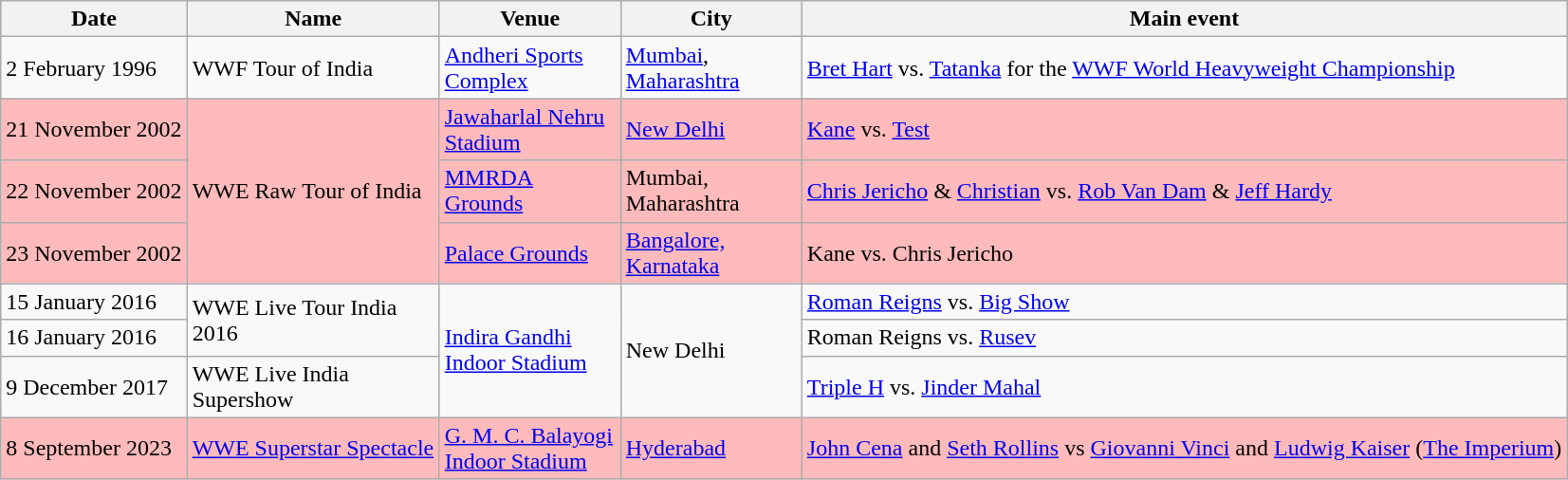<table class="wikitable">
<tr>
<th>Date</th>
<th style="width:170px;">Name</th>
<th style="width:120px;">Venue</th>
<th style="width:120px;">City</th>
<th>Main event</th>
</tr>
<tr>
<td>2 February 1996</td>
<td>WWF Tour of India</td>
<td><a href='#'>Andheri Sports Complex</a></td>
<td><a href='#'>Mumbai</a>, <a href='#'>Maharashtra</a></td>
<td><a href='#'>Bret Hart</a> vs. <a href='#'>Tatanka</a> for the <a href='#'>WWF World Heavyweight Championship</a></td>
</tr>
<tr style="background: #FBB;">
<td>21 November 2002</td>
<td rowspan="3">WWE Raw Tour of India</td>
<td><a href='#'>Jawaharlal Nehru Stadium</a></td>
<td><a href='#'>New Delhi</a></td>
<td><a href='#'>Kane</a> vs. <a href='#'>Test</a></td>
</tr>
<tr style="background: #FBB;">
<td>22 November 2002</td>
<td><a href='#'>MMRDA Grounds</a></td>
<td>Mumbai, Maharashtra</td>
<td><a href='#'>Chris Jericho</a> & <a href='#'>Christian</a> vs. <a href='#'>Rob Van Dam</a> & <a href='#'>Jeff Hardy</a></td>
</tr>
<tr style="background: #FBB;">
<td>23 November 2002</td>
<td><a href='#'>Palace Grounds</a></td>
<td><a href='#'>Bangalore, Karnataka</a></td>
<td>Kane vs. Chris Jericho</td>
</tr>
<tr>
<td>15 January 2016</td>
<td rowspan="2">WWE Live Tour India 2016</td>
<td rowspan="3"><a href='#'>Indira Gandhi Indoor Stadium</a></td>
<td rowspan="3">New Delhi</td>
<td><a href='#'>Roman Reigns</a> vs. <a href='#'>Big Show</a></td>
</tr>
<tr>
<td>16 January 2016</td>
<td>Roman Reigns vs. <a href='#'>Rusev</a></td>
</tr>
<tr>
<td>9 December 2017</td>
<td>WWE Live India Supershow</td>
<td><a href='#'>Triple H</a> vs. <a href='#'>Jinder Mahal</a></td>
</tr>
<tr style="background: #FBB;">
<td>8 September 2023</td>
<td><a href='#'>WWE Superstar Spectacle</a></td>
<td><a href='#'>G. M. C. Balayogi Indoor Stadium</a></td>
<td><a href='#'>Hyderabad</a></td>
<td><a href='#'>John Cena</a> and <a href='#'>Seth Rollins</a> vs <a href='#'>Giovanni Vinci</a> and <a href='#'>Ludwig Kaiser</a> (<a href='#'>The Imperium</a>)</td>
</tr>
</table>
